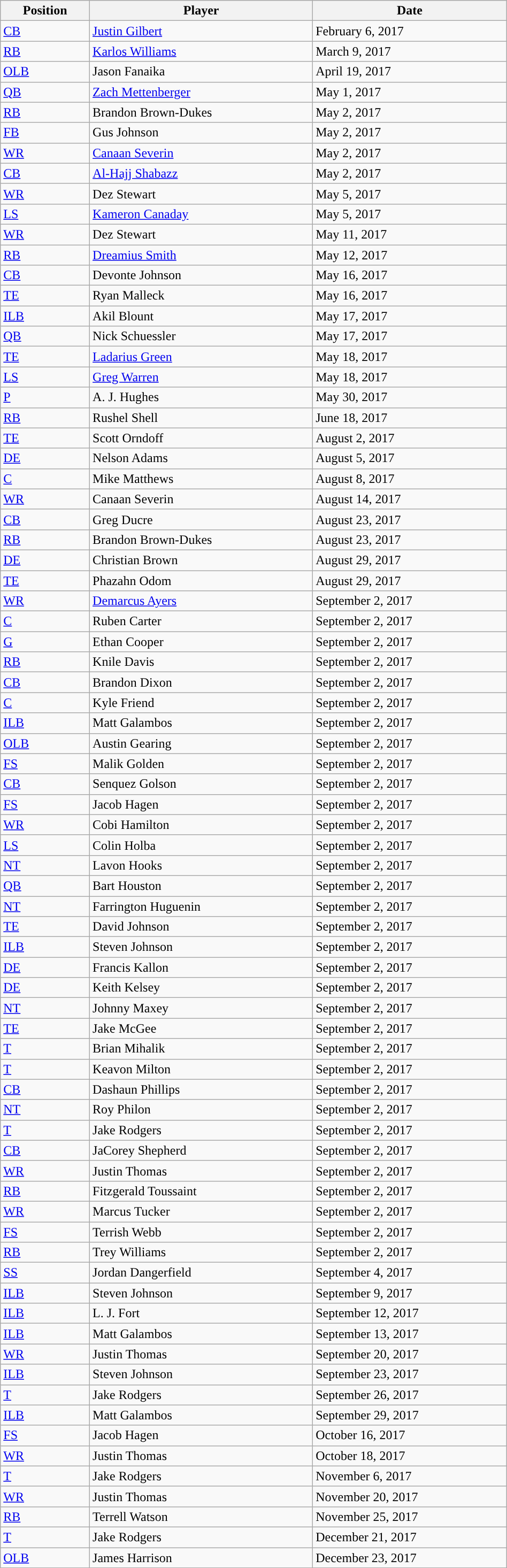<table class="wikitable" style="width:50%">
<tr style="text-align:center; background:#ddd">
<th>Position</th>
<th>Player</th>
<th>Date</th>
</tr>
<tr>
<td><a href='#'>CB</a></td>
<td><a href='#'>Justin Gilbert</a></td>
<td>February 6, 2017</td>
</tr>
<tr>
<td><a href='#'>RB</a></td>
<td><a href='#'>Karlos Williams</a></td>
<td>March 9, 2017</td>
</tr>
<tr>
<td><a href='#'>OLB</a></td>
<td>Jason Fanaika</td>
<td>April 19, 2017</td>
</tr>
<tr>
<td><a href='#'>QB</a></td>
<td><a href='#'>Zach Mettenberger</a></td>
<td>May 1, 2017</td>
</tr>
<tr>
<td><a href='#'>RB</a></td>
<td>Brandon Brown-Dukes</td>
<td>May 2, 2017</td>
</tr>
<tr>
<td><a href='#'>FB</a></td>
<td>Gus Johnson</td>
<td>May 2, 2017</td>
</tr>
<tr>
<td><a href='#'>WR</a></td>
<td><a href='#'>Canaan Severin</a></td>
<td>May 2, 2017</td>
</tr>
<tr>
<td><a href='#'>CB</a></td>
<td><a href='#'>Al-Hajj Shabazz</a></td>
<td>May 2, 2017</td>
</tr>
<tr>
<td><a href='#'>WR</a></td>
<td>Dez Stewart</td>
<td>May 5, 2017</td>
</tr>
<tr>
<td><a href='#'>LS</a></td>
<td><a href='#'>Kameron Canaday</a></td>
<td>May 5, 2017</td>
</tr>
<tr>
<td><a href='#'>WR</a></td>
<td>Dez Stewart</td>
<td>May 11, 2017</td>
</tr>
<tr>
<td><a href='#'>RB</a></td>
<td><a href='#'>Dreamius Smith</a></td>
<td>May 12, 2017</td>
</tr>
<tr>
<td><a href='#'>CB</a></td>
<td>Devonte Johnson</td>
<td>May 16, 2017</td>
</tr>
<tr>
<td><a href='#'>TE</a></td>
<td>Ryan Malleck</td>
<td>May 16, 2017</td>
</tr>
<tr>
<td><a href='#'>ILB</a></td>
<td>Akil Blount</td>
<td>May 17, 2017</td>
</tr>
<tr>
<td><a href='#'>QB</a></td>
<td>Nick Schuessler</td>
<td>May 17, 2017</td>
</tr>
<tr>
<td><a href='#'>TE</a></td>
<td><a href='#'>Ladarius Green</a></td>
<td>May 18, 2017</td>
</tr>
<tr>
<td><a href='#'>LS</a></td>
<td><a href='#'>Greg Warren</a></td>
<td>May 18, 2017</td>
</tr>
<tr>
<td><a href='#'>P</a></td>
<td>A. J. Hughes</td>
<td>May 30, 2017</td>
</tr>
<tr>
<td><a href='#'>RB</a></td>
<td>Rushel Shell</td>
<td>June 18, 2017</td>
</tr>
<tr>
<td><a href='#'>TE</a></td>
<td>Scott Orndoff</td>
<td>August 2, 2017</td>
</tr>
<tr>
<td><a href='#'>DE</a></td>
<td>Nelson Adams</td>
<td>August 5, 2017</td>
</tr>
<tr>
<td><a href='#'>C</a></td>
<td>Mike Matthews</td>
<td>August 8, 2017</td>
</tr>
<tr>
<td><a href='#'>WR</a></td>
<td>Canaan Severin</td>
<td>August 14, 2017</td>
</tr>
<tr>
<td><a href='#'>CB</a></td>
<td>Greg Ducre</td>
<td>August 23, 2017</td>
</tr>
<tr>
<td><a href='#'>RB</a></td>
<td>Brandon Brown-Dukes</td>
<td>August 23, 2017</td>
</tr>
<tr>
<td><a href='#'>DE</a></td>
<td>Christian Brown</td>
<td>August 29, 2017</td>
</tr>
<tr>
<td><a href='#'>TE</a></td>
<td>Phazahn Odom</td>
<td>August 29, 2017</td>
</tr>
<tr>
<td><a href='#'>WR</a></td>
<td><a href='#'>Demarcus Ayers</a></td>
<td>September 2, 2017</td>
</tr>
<tr>
<td><a href='#'>C</a></td>
<td>Ruben Carter</td>
<td>September 2, 2017</td>
</tr>
<tr>
<td><a href='#'>G</a></td>
<td>Ethan Cooper</td>
<td>September 2, 2017</td>
</tr>
<tr>
<td><a href='#'>RB</a></td>
<td>Knile Davis</td>
<td>September 2, 2017</td>
</tr>
<tr>
<td><a href='#'>CB</a></td>
<td>Brandon Dixon</td>
<td>September 2, 2017</td>
</tr>
<tr>
<td><a href='#'>C</a></td>
<td>Kyle Friend</td>
<td>September 2, 2017</td>
</tr>
<tr>
<td><a href='#'>ILB</a></td>
<td>Matt Galambos</td>
<td>September 2, 2017</td>
</tr>
<tr>
<td><a href='#'>OLB</a></td>
<td>Austin Gearing</td>
<td>September 2, 2017</td>
</tr>
<tr>
<td><a href='#'>FS</a></td>
<td>Malik Golden</td>
<td>September 2, 2017</td>
</tr>
<tr>
<td><a href='#'>CB</a></td>
<td>Senquez Golson</td>
<td>September 2, 2017</td>
</tr>
<tr>
<td><a href='#'>FS</a></td>
<td>Jacob Hagen</td>
<td>September 2, 2017</td>
</tr>
<tr>
<td><a href='#'>WR</a></td>
<td>Cobi Hamilton</td>
<td>September 2, 2017</td>
</tr>
<tr>
<td><a href='#'>LS</a></td>
<td>Colin Holba</td>
<td>September 2, 2017</td>
</tr>
<tr>
<td><a href='#'>NT</a></td>
<td>Lavon Hooks</td>
<td>September 2, 2017</td>
</tr>
<tr>
<td><a href='#'>QB</a></td>
<td>Bart Houston</td>
<td>September 2, 2017</td>
</tr>
<tr>
<td><a href='#'>NT</a></td>
<td>Farrington Huguenin</td>
<td>September 2, 2017</td>
</tr>
<tr>
<td><a href='#'>TE</a></td>
<td>David Johnson</td>
<td>September 2, 2017</td>
</tr>
<tr>
<td><a href='#'>ILB</a></td>
<td>Steven Johnson</td>
<td>September 2, 2017</td>
</tr>
<tr>
<td><a href='#'>DE</a></td>
<td>Francis Kallon</td>
<td>September 2, 2017</td>
</tr>
<tr>
<td><a href='#'>DE</a></td>
<td>Keith Kelsey</td>
<td>September 2, 2017</td>
</tr>
<tr>
<td><a href='#'>NT</a></td>
<td>Johnny Maxey</td>
<td>September 2, 2017</td>
</tr>
<tr>
<td><a href='#'>TE</a></td>
<td>Jake McGee</td>
<td>September 2, 2017</td>
</tr>
<tr>
<td><a href='#'>T</a></td>
<td>Brian Mihalik</td>
<td>September 2, 2017</td>
</tr>
<tr>
<td><a href='#'>T</a></td>
<td>Keavon Milton</td>
<td>September 2, 2017</td>
</tr>
<tr>
<td><a href='#'>CB</a></td>
<td>Dashaun Phillips</td>
<td>September 2, 2017</td>
</tr>
<tr>
<td><a href='#'>NT</a></td>
<td>Roy Philon</td>
<td>September 2, 2017</td>
</tr>
<tr>
<td><a href='#'>T</a></td>
<td>Jake Rodgers</td>
<td>September 2, 2017</td>
</tr>
<tr>
<td><a href='#'>CB</a></td>
<td>JaCorey Shepherd</td>
<td>September 2, 2017</td>
</tr>
<tr>
<td><a href='#'>WR</a></td>
<td>Justin Thomas</td>
<td>September 2, 2017</td>
</tr>
<tr>
<td><a href='#'>RB</a></td>
<td>Fitzgerald Toussaint</td>
<td>September 2, 2017</td>
</tr>
<tr>
<td><a href='#'>WR</a></td>
<td>Marcus Tucker</td>
<td>September 2, 2017</td>
</tr>
<tr>
<td><a href='#'>FS</a></td>
<td>Terrish Webb</td>
<td>September 2, 2017</td>
</tr>
<tr>
<td><a href='#'>RB</a></td>
<td>Trey Williams</td>
<td>September 2, 2017</td>
</tr>
<tr>
<td><a href='#'>SS</a></td>
<td>Jordan Dangerfield</td>
<td>September 4, 2017</td>
</tr>
<tr>
<td><a href='#'>ILB</a></td>
<td>Steven Johnson</td>
<td>September 9, 2017</td>
</tr>
<tr>
<td><a href='#'>ILB</a></td>
<td>L. J. Fort</td>
<td>September 12, 2017</td>
</tr>
<tr>
<td><a href='#'>ILB</a></td>
<td>Matt Galambos</td>
<td>September 13, 2017</td>
</tr>
<tr>
<td><a href='#'>WR</a></td>
<td>Justin Thomas</td>
<td>September 20, 2017</td>
</tr>
<tr>
<td><a href='#'>ILB</a></td>
<td>Steven Johnson</td>
<td>September 23, 2017</td>
</tr>
<tr>
<td><a href='#'>T</a></td>
<td>Jake Rodgers</td>
<td>September 26, 2017</td>
</tr>
<tr>
<td><a href='#'>ILB</a></td>
<td>Matt Galambos</td>
<td>September 29, 2017</td>
</tr>
<tr>
<td><a href='#'>FS</a></td>
<td>Jacob Hagen</td>
<td>October 16, 2017</td>
</tr>
<tr>
<td><a href='#'>WR</a></td>
<td>Justin Thomas</td>
<td>October 18, 2017</td>
</tr>
<tr>
<td><a href='#'>T</a></td>
<td>Jake Rodgers</td>
<td>November 6, 2017</td>
</tr>
<tr>
<td><a href='#'>WR</a></td>
<td>Justin Thomas</td>
<td>November 20, 2017</td>
</tr>
<tr>
<td><a href='#'>RB</a></td>
<td>Terrell Watson</td>
<td>November 25, 2017</td>
</tr>
<tr>
<td><a href='#'>T</a></td>
<td>Jake Rodgers</td>
<td>December 21, 2017</td>
</tr>
<tr>
<td><a href='#'>OLB</a></td>
<td>James Harrison</td>
<td>December 23, 2017</td>
</tr>
</table>
